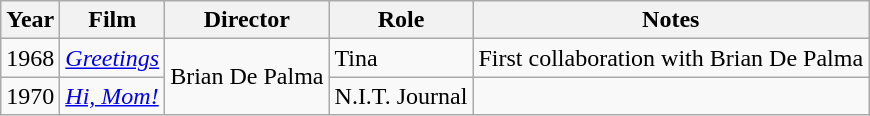<table class="wikitable">
<tr>
<th>Year</th>
<th>Film</th>
<th>Director</th>
<th>Role</th>
<th>Notes</th>
</tr>
<tr>
<td>1968</td>
<td><em><a href='#'>Greetings</a></em></td>
<td rowspan=2>Brian De Palma</td>
<td>Tina</td>
<td>First collaboration with Brian De Palma</td>
</tr>
<tr>
<td>1970</td>
<td><em><a href='#'>Hi, Mom!</a></em></td>
<td>N.I.T. Journal</td>
<td></td>
</tr>
</table>
